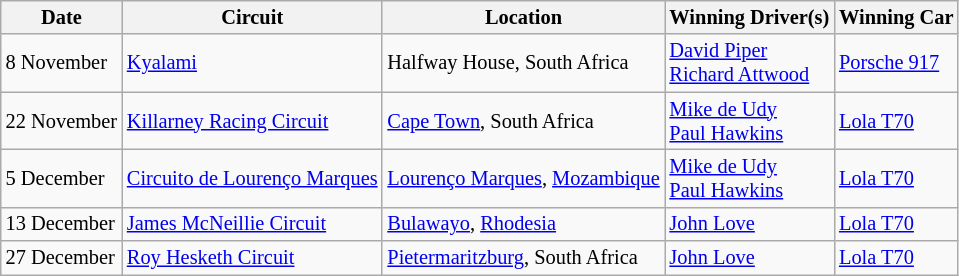<table class="wikitable" style="font-size:85%">
<tr>
<th>Date</th>
<th>Circuit</th>
<th>Location</th>
<th>Winning Driver(s)</th>
<th>Winning Car</th>
</tr>
<tr>
<td>8 November</td>
<td><a href='#'>Kyalami</a></td>
<td>Halfway House, South Africa</td>
<td> <a href='#'>David Piper</a><br> <a href='#'>Richard Attwood</a></td>
<td><a href='#'>Porsche 917</a></td>
</tr>
<tr>
<td>22 November</td>
<td><a href='#'>Killarney Racing Circuit</a></td>
<td><a href='#'>Cape Town</a>, South Africa</td>
<td> <a href='#'>Mike de Udy</a><br> <a href='#'>Paul Hawkins</a></td>
<td><a href='#'>Lola T70</a></td>
</tr>
<tr>
<td>5 December</td>
<td><a href='#'>Circuito de Lourenço Marques</a></td>
<td><a href='#'>Lourenço Marques</a>, <a href='#'>Mozambique</a></td>
<td> <a href='#'>Mike de Udy</a><br> <a href='#'>Paul Hawkins</a></td>
<td><a href='#'>Lola T70</a></td>
</tr>
<tr>
<td>13 December</td>
<td><a href='#'>James McNeillie Circuit</a></td>
<td><a href='#'>Bulawayo</a>, <a href='#'>Rhodesia</a></td>
<td> <a href='#'>John Love</a></td>
<td><a href='#'>Lola T70</a></td>
</tr>
<tr>
<td>27 December</td>
<td><a href='#'>Roy Hesketh Circuit</a></td>
<td><a href='#'>Pietermaritzburg</a>, South Africa</td>
<td> <a href='#'>John Love</a></td>
<td><a href='#'>Lola T70</a></td>
</tr>
</table>
